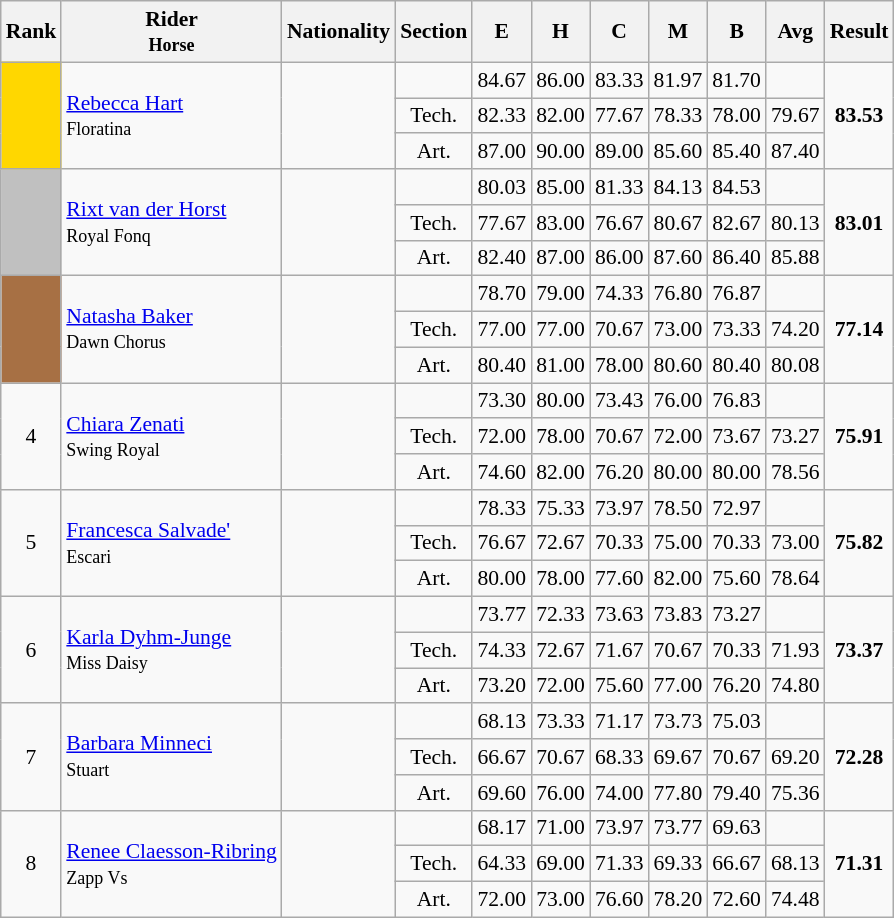<table class="wikitable" style="text-align:center; font-size:90%">
<tr>
<th>Rank</th>
<th>Rider<br><small>Horse</small></th>
<th>Nationality</th>
<th>Section</th>
<th>E</th>
<th>H</th>
<th>C</th>
<th>M</th>
<th>B</th>
<th>Avg</th>
<th>Result</th>
</tr>
<tr>
<td rowspan="3" bgcolor=gold></td>
<td rowspan="3" align="left"><a href='#'>Rebecca Hart</a> <br> <small> Floratina </small></td>
<td rowspan="3" align="left"></td>
<td></td>
<td>84.67</td>
<td>86.00</td>
<td>83.33</td>
<td>81.97</td>
<td>81.70</td>
<td></td>
<td rowspan="3"><strong>83.53</strong></td>
</tr>
<tr>
<td>Tech.</td>
<td>82.33</td>
<td>82.00</td>
<td>77.67</td>
<td>78.33</td>
<td>78.00</td>
<td>79.67</td>
</tr>
<tr>
<td>Art.</td>
<td>87.00</td>
<td>90.00</td>
<td>89.00</td>
<td>85.60</td>
<td>85.40</td>
<td>87.40</td>
</tr>
<tr>
<td rowspan="3" bgcolor=silver></td>
<td rowspan="3" align="left"><a href='#'>Rixt van der Horst</a> <br> <small> Royal Fonq </small></td>
<td rowspan="3" align="left"></td>
<td></td>
<td>80.03</td>
<td>85.00</td>
<td>81.33</td>
<td>84.13</td>
<td>84.53</td>
<td></td>
<td rowspan="3"><strong>83.01</strong></td>
</tr>
<tr>
<td>Tech.</td>
<td>77.67</td>
<td>83.00</td>
<td>76.67</td>
<td>80.67</td>
<td>82.67</td>
<td>80.13</td>
</tr>
<tr>
<td>Art.</td>
<td>82.40</td>
<td>87.00</td>
<td>86.00</td>
<td>87.60</td>
<td>86.40</td>
<td>85.88</td>
</tr>
<tr>
<td rowspan="3" bgcolor=A77044></td>
<td rowspan="3" align="left"><a href='#'>Natasha Baker</a> <br> <small> Dawn Chorus </small></td>
<td rowspan="3" align="left"></td>
<td></td>
<td>78.70</td>
<td>79.00</td>
<td>74.33</td>
<td>76.80</td>
<td>76.87</td>
<td></td>
<td rowspan="3"><strong>77.14</strong></td>
</tr>
<tr>
<td>Tech.</td>
<td>77.00</td>
<td>77.00</td>
<td>70.67</td>
<td>73.00</td>
<td>73.33</td>
<td>74.20</td>
</tr>
<tr>
<td>Art.</td>
<td>80.40</td>
<td>81.00</td>
<td>78.00</td>
<td>80.60</td>
<td>80.40</td>
<td>80.08</td>
</tr>
<tr>
<td rowspan="3">4</td>
<td rowspan="3" align="left"><a href='#'>Chiara Zenati</a> <br> <small> Swing Royal </small></td>
<td rowspan="3" align="left"></td>
<td></td>
<td>73.30</td>
<td>80.00</td>
<td>73.43</td>
<td>76.00</td>
<td>76.83</td>
<td></td>
<td rowspan="3"><strong>75.91</strong></td>
</tr>
<tr>
<td>Tech.</td>
<td>72.00</td>
<td>78.00</td>
<td>70.67</td>
<td>72.00</td>
<td>73.67</td>
<td>73.27</td>
</tr>
<tr>
<td>Art.</td>
<td>74.60</td>
<td>82.00</td>
<td>76.20</td>
<td>80.00</td>
<td>80.00</td>
<td>78.56</td>
</tr>
<tr>
<td rowspan="3">5</td>
<td rowspan="3" align="left"><a href='#'>Francesca Salvade'</a> <br> <small> Escari </small></td>
<td rowspan="3" align="left"></td>
<td></td>
<td>78.33</td>
<td>75.33</td>
<td>73.97</td>
<td>78.50</td>
<td>72.97</td>
<td></td>
<td rowspan="3"><strong>75.82</strong></td>
</tr>
<tr>
<td>Tech.</td>
<td>76.67</td>
<td>72.67</td>
<td>70.33</td>
<td>75.00</td>
<td>70.33</td>
<td>73.00</td>
</tr>
<tr>
<td>Art.</td>
<td>80.00</td>
<td>78.00</td>
<td>77.60</td>
<td>82.00</td>
<td>75.60</td>
<td>78.64</td>
</tr>
<tr>
<td rowspan="3">6</td>
<td rowspan="3" align="left"><a href='#'>Karla Dyhm-Junge</a> <br> <small> Miss Daisy </small></td>
<td rowspan="3" align="left"></td>
<td></td>
<td>73.77</td>
<td>72.33</td>
<td>73.63</td>
<td>73.83</td>
<td>73.27</td>
<td></td>
<td rowspan="3"><strong>73.37</strong></td>
</tr>
<tr>
<td>Tech.</td>
<td>74.33</td>
<td>72.67</td>
<td>71.67</td>
<td>70.67</td>
<td>70.33</td>
<td>71.93</td>
</tr>
<tr>
<td>Art.</td>
<td>73.20</td>
<td>72.00</td>
<td>75.60</td>
<td>77.00</td>
<td>76.20</td>
<td>74.80</td>
</tr>
<tr>
<td rowspan="3">7</td>
<td rowspan="3" align="left"><a href='#'>Barbara Minneci</a> <br> <small> Stuart </small></td>
<td rowspan="3" align="left"></td>
<td></td>
<td>68.13</td>
<td>73.33</td>
<td>71.17</td>
<td>73.73</td>
<td>75.03</td>
<td></td>
<td rowspan="3"><strong>72.28</strong></td>
</tr>
<tr>
<td>Tech.</td>
<td>66.67</td>
<td>70.67</td>
<td>68.33</td>
<td>69.67</td>
<td>70.67</td>
<td>69.20</td>
</tr>
<tr>
<td>Art.</td>
<td>69.60</td>
<td>76.00</td>
<td>74.00</td>
<td>77.80</td>
<td>79.40</td>
<td>75.36</td>
</tr>
<tr>
<td rowspan="3">8</td>
<td rowspan="3" align="left"><a href='#'>Renee Claesson-Ribring</a> <br> <small> Zapp Vs </small></td>
<td rowspan="3" align="left"></td>
<td></td>
<td>68.17</td>
<td>71.00</td>
<td>73.97</td>
<td>73.77</td>
<td>69.63</td>
<td></td>
<td rowspan="3"><strong>71.31</strong></td>
</tr>
<tr>
<td>Tech.</td>
<td>64.33</td>
<td>69.00</td>
<td>71.33</td>
<td>69.33</td>
<td>66.67</td>
<td>68.13</td>
</tr>
<tr>
<td>Art.</td>
<td>72.00</td>
<td>73.00</td>
<td>76.60</td>
<td>78.20</td>
<td>72.60</td>
<td>74.48</td>
</tr>
</table>
